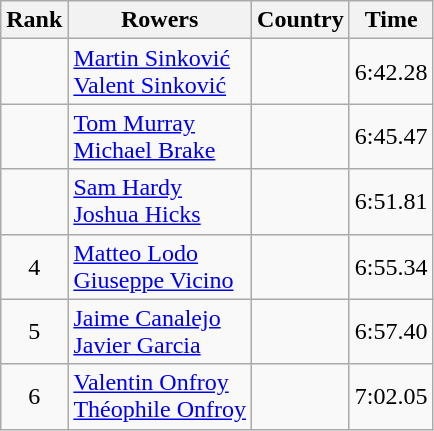<table class="wikitable" style="text-align:center">
<tr>
<th>Rank</th>
<th>Rowers</th>
<th>Country</th>
<th>Time</th>
</tr>
<tr>
<td></td>
<td align="left"><a href='#'>Martin Sinković</a><br><a href='#'>Valent Sinković</a></td>
<td align="left"></td>
<td>6:42.28</td>
</tr>
<tr>
<td></td>
<td align="left"><a href='#'>Tom Murray</a><br><a href='#'>Michael Brake</a></td>
<td align="left"></td>
<td>6:45.47</td>
</tr>
<tr>
<td></td>
<td align="left"><a href='#'>Sam Hardy</a><br><a href='#'>Joshua Hicks</a></td>
<td align="left"></td>
<td>6:51.81</td>
</tr>
<tr>
<td>4</td>
<td align="left"><a href='#'>Matteo Lodo</a><br><a href='#'>Giuseppe Vicino</a></td>
<td align="left"></td>
<td>6:55.34</td>
</tr>
<tr>
<td>5</td>
<td align="left"><a href='#'>Jaime Canalejo</a><br><a href='#'>Javier Garcia</a></td>
<td align="left"></td>
<td>6:57.40</td>
</tr>
<tr>
<td>6</td>
<td align="left"><a href='#'>Valentin Onfroy</a><br><a href='#'>Théophile Onfroy</a></td>
<td align="left"></td>
<td>7:02.05</td>
</tr>
</table>
